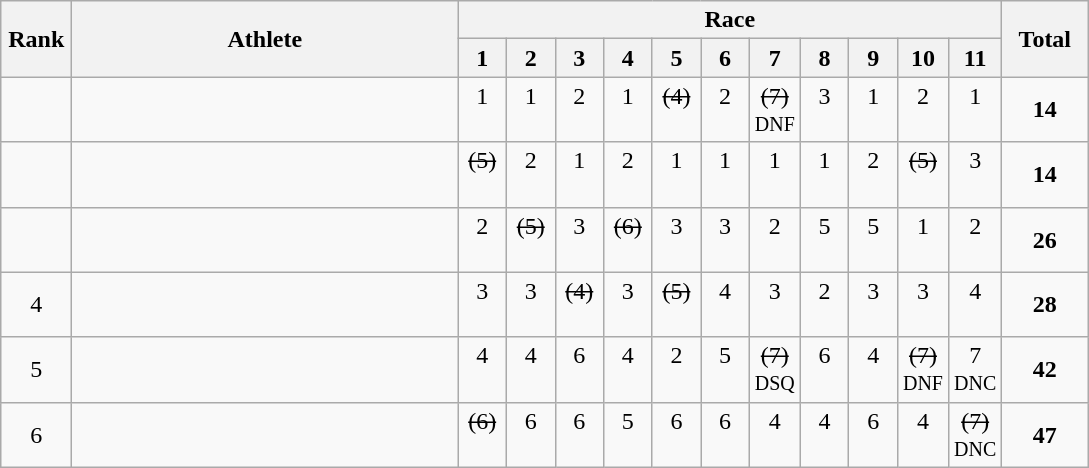<table | class="wikitable" style="text-align:center">
<tr>
<th rowspan="2" width=40>Rank</th>
<th rowspan="2" width=250>Athlete</th>
<th colspan="11">Race</th>
<th rowspan="2" width=50>Total</th>
</tr>
<tr>
<th width=25>1</th>
<th width=25>2</th>
<th width=25>3</th>
<th width=25>4</th>
<th width=25>5</th>
<th width=25>6</th>
<th width=25>7</th>
<th width=25>8</th>
<th width=25>9</th>
<th width=25>10</th>
<th width=25>11</th>
</tr>
<tr>
<td></td>
<td align=left></td>
<td>1<br> </td>
<td>1<br> </td>
<td>2<br> </td>
<td>1<br> </td>
<td><s>(4)</s><br> </td>
<td>2<br> </td>
<td><s>(7)</s><br><small>DNF</small></td>
<td>3<br> </td>
<td>1<br> </td>
<td>2<br> </td>
<td>1<br> </td>
<td><strong>14</strong></td>
</tr>
<tr>
<td></td>
<td align=left></td>
<td><s>(5)</s><br> </td>
<td>2<br> </td>
<td>1<br> </td>
<td>2<br> </td>
<td>1<br> </td>
<td>1<br> </td>
<td>1<br> </td>
<td>1<br> </td>
<td>2<br> </td>
<td><s>(5)</s><br> </td>
<td>3<br> </td>
<td><strong>14</strong></td>
</tr>
<tr>
<td></td>
<td align=left></td>
<td>2<br> </td>
<td><s>(5)</s><br> </td>
<td>3<br> </td>
<td><s>(6)</s><br> </td>
<td>3<br> </td>
<td>3<br> </td>
<td>2<br> </td>
<td>5<br> </td>
<td>5<br> </td>
<td>1<br> </td>
<td>2<br> </td>
<td><strong>26</strong></td>
</tr>
<tr>
<td>4</td>
<td align=left></td>
<td>3<br> </td>
<td>3<br> </td>
<td><s>(4)</s><br> </td>
<td>3<br> </td>
<td><s>(5)</s><br> </td>
<td>4<br> </td>
<td>3<br> </td>
<td>2<br> </td>
<td>3<br> </td>
<td>3<br> </td>
<td>4<br> </td>
<td><strong>28</strong></td>
</tr>
<tr>
<td>5</td>
<td align=left></td>
<td>4<br> </td>
<td>4<br> </td>
<td>6<br> </td>
<td>4<br> </td>
<td>2<br> </td>
<td>5<br> </td>
<td><s>(7)</s><br><small>DSQ</small></td>
<td>6<br> </td>
<td>4<br> </td>
<td><s>(7)</s><br><small>DNF</small></td>
<td>7<br><small>DNC</small></td>
<td><strong>42</strong></td>
</tr>
<tr>
<td>6</td>
<td align=left></td>
<td><s>(6)</s><br> </td>
<td>6<br> </td>
<td>6<br> </td>
<td>5<br> </td>
<td>6<br> </td>
<td>6<br> </td>
<td>4<br> </td>
<td>4<br> </td>
<td>6<br> </td>
<td>4<br> </td>
<td><s>(7)</s><br><small>DNC</small></td>
<td><strong>47</strong></td>
</tr>
</table>
